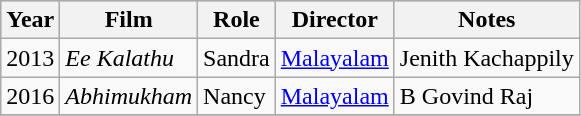<table class="wikitable sortable">
<tr style="background:#ccc; text-align:center;">
<th>Year</th>
<th>Film</th>
<th>Role</th>
<th>Director</th>
<th>Notes</th>
</tr>
<tr>
<td>2013</td>
<td><em>Ee Kalathu</em></td>
<td>Sandra</td>
<td><a href='#'>Malayalam</a></td>
<td>Jenith Kachappily</td>
</tr>
<tr>
<td>2016</td>
<td><em>Abhimukham </em></td>
<td>Nancy</td>
<td><a href='#'>Malayalam</a></td>
<td>B Govind Raj</td>
</tr>
<tr>
</tr>
</table>
